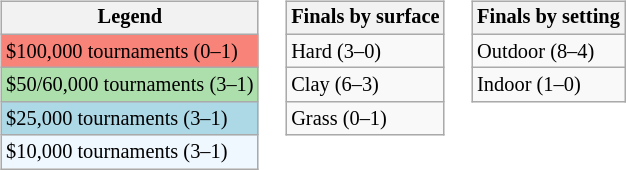<table>
<tr valign=top>
<td><br><table class=wikitable style="font-size:85%">
<tr>
<th>Legend</th>
</tr>
<tr style="background:#f88379;">
<td>$100,000 tournaments (0–1)</td>
</tr>
<tr style="background:#addfad;">
<td>$50/60,000 tournaments (3–1)</td>
</tr>
<tr style="background:lightblue;">
<td>$25,000 tournaments (3–1)</td>
</tr>
<tr style="background:#f0f8ff;">
<td>$10,000 tournaments (3–1)</td>
</tr>
</table>
</td>
<td><br><table class=wikitable style="font-size:85%">
<tr>
<th>Finals by surface</th>
</tr>
<tr>
<td>Hard (3–0)</td>
</tr>
<tr>
<td>Clay (6–3)</td>
</tr>
<tr>
<td>Grass (0–1)</td>
</tr>
</table>
</td>
<td><br><table class=wikitable style=font-size:85%>
<tr>
<th>Finals by setting</th>
</tr>
<tr>
<td>Outdoor (8–4)</td>
</tr>
<tr>
<td>Indoor (1–0)</td>
</tr>
</table>
</td>
</tr>
</table>
